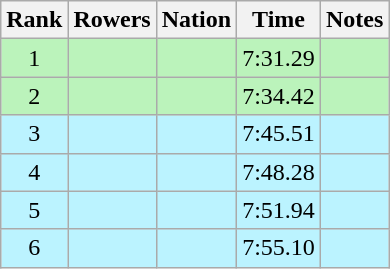<table class="wikitable sortable" style=text-align:center>
<tr>
<th>Rank</th>
<th>Rowers</th>
<th>Nation</th>
<th>Time</th>
<th>Notes</th>
</tr>
<tr bgcolor=bbf3bb>
<td>1</td>
<td align=left></td>
<td align=left></td>
<td>7:31.29</td>
<td></td>
</tr>
<tr bgcolor=bbf3bb>
<td>2</td>
<td align=left></td>
<td align=left></td>
<td>7:34.42</td>
<td></td>
</tr>
<tr bgcolor=bbf3ff>
<td>3</td>
<td align=left></td>
<td align=left></td>
<td>7:45.51</td>
<td></td>
</tr>
<tr bgcolor=bbf3ff>
<td>4</td>
<td align=left></td>
<td align=left></td>
<td>7:48.28</td>
<td></td>
</tr>
<tr bgcolor=bbf3ff>
<td>5</td>
<td align=left></td>
<td align=left></td>
<td>7:51.94</td>
<td></td>
</tr>
<tr bgcolor=bbf3ff>
<td>6</td>
<td align=left></td>
<td align=left></td>
<td>7:55.10</td>
<td></td>
</tr>
</table>
